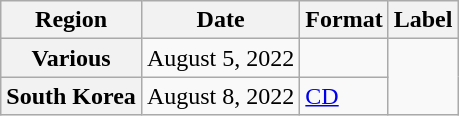<table class="wikitable plainrowheaders">
<tr>
<th scope="col">Region</th>
<th scope="col">Date</th>
<th scope="col">Format</th>
<th scope="col">Label</th>
</tr>
<tr>
<th scope="row">Various </th>
<td>August 5, 2022</td>
<td></td>
<td rowspan="2"></td>
</tr>
<tr>
<th scope="row">South Korea</th>
<td>August 8, 2022</td>
<td><a href='#'>CD</a></td>
</tr>
</table>
